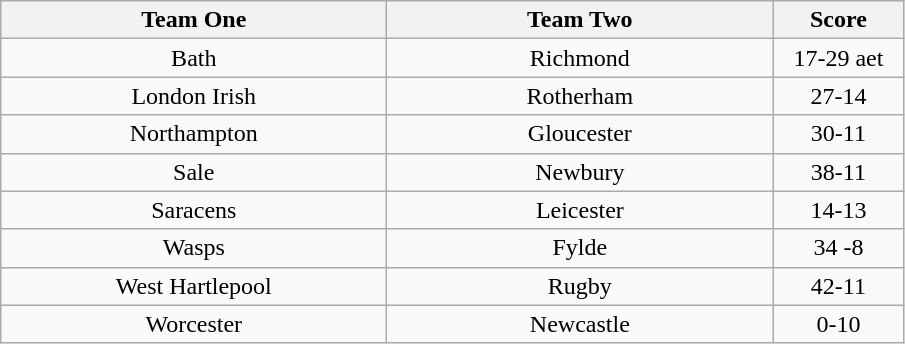<table class="wikitable" style="text-align: center">
<tr>
<th width=250>Team One</th>
<th width=250>Team Two</th>
<th width=80>Score</th>
</tr>
<tr>
<td>Bath</td>
<td>Richmond</td>
<td>17-29 aet</td>
</tr>
<tr>
<td>London Irish</td>
<td>Rotherham</td>
<td>27-14</td>
</tr>
<tr>
<td>Northampton</td>
<td>Gloucester</td>
<td>30-11</td>
</tr>
<tr>
<td>Sale</td>
<td>Newbury</td>
<td>38-11</td>
</tr>
<tr>
<td>Saracens</td>
<td>Leicester</td>
<td>14-13</td>
</tr>
<tr>
<td>Wasps</td>
<td>Fylde</td>
<td>34 -8</td>
</tr>
<tr>
<td>West Hartlepool</td>
<td>Rugby</td>
<td>42-11</td>
</tr>
<tr>
<td>Worcester</td>
<td>Newcastle</td>
<td>0-10</td>
</tr>
</table>
